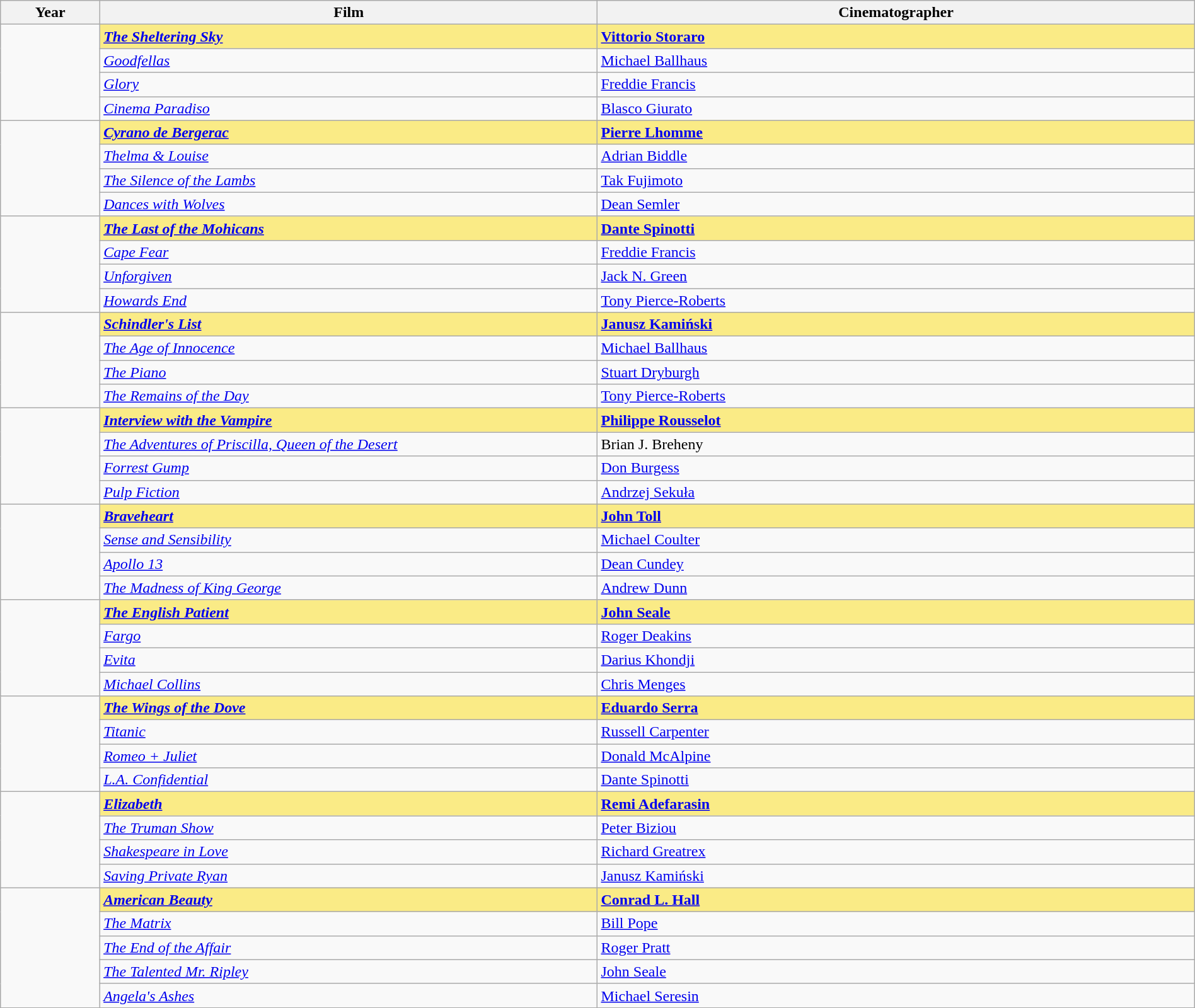<table class="wikitable" style="width:100%;" cellpadding="5">
<tr>
<th style="width:5%;">Year</th>
<th style="width:25%;">Film</th>
<th style="width:30%;">Cinematographer</th>
</tr>
<tr>
<td rowspan="4"></td>
<td style="background:#FAEB86"><strong><em><a href='#'>The Sheltering Sky</a></em></strong></td>
<td style="background:#FAEB86"><strong><a href='#'>Vittorio Storaro</a></strong></td>
</tr>
<tr>
<td><em><a href='#'>Goodfellas</a></em></td>
<td><a href='#'>Michael Ballhaus</a></td>
</tr>
<tr>
<td><em><a href='#'>Glory</a></em></td>
<td><a href='#'>Freddie Francis</a></td>
</tr>
<tr>
<td><em><a href='#'>Cinema Paradiso</a></em></td>
<td><a href='#'>Blasco Giurato</a></td>
</tr>
<tr>
<td rowspan="4"></td>
<td style="background:#FAEB86"><strong><em><a href='#'>Cyrano de Bergerac</a></em></strong></td>
<td style="background:#FAEB86"><strong><a href='#'>Pierre Lhomme</a></strong></td>
</tr>
<tr>
<td><em><a href='#'>Thelma & Louise</a></em></td>
<td><a href='#'>Adrian Biddle</a></td>
</tr>
<tr>
<td><em><a href='#'>The Silence of the Lambs</a></em></td>
<td><a href='#'>Tak Fujimoto</a></td>
</tr>
<tr>
<td><em><a href='#'>Dances with Wolves</a></em></td>
<td><a href='#'>Dean Semler</a></td>
</tr>
<tr>
<td rowspan="4"></td>
<td style="background:#FAEB86"><strong><em><a href='#'>The Last of the Mohicans</a></em></strong></td>
<td style="background:#FAEB86"><strong><a href='#'>Dante Spinotti</a></strong></td>
</tr>
<tr>
<td><em><a href='#'>Cape Fear</a></em></td>
<td><a href='#'>Freddie Francis</a></td>
</tr>
<tr>
<td><em><a href='#'>Unforgiven</a></em></td>
<td><a href='#'>Jack N. Green</a></td>
</tr>
<tr>
<td><em><a href='#'>Howards End</a></em></td>
<td><a href='#'>Tony Pierce-Roberts</a></td>
</tr>
<tr>
<td rowspan="4"></td>
<td style="background:#FAEB86"><strong><em><a href='#'>Schindler's List</a></em></strong></td>
<td style="background:#FAEB86"><strong><a href='#'>Janusz Kamiński</a></strong></td>
</tr>
<tr>
<td><em><a href='#'>The Age of Innocence</a></em></td>
<td><a href='#'>Michael Ballhaus</a></td>
</tr>
<tr>
<td><em><a href='#'>The Piano</a></em></td>
<td><a href='#'>Stuart Dryburgh</a></td>
</tr>
<tr>
<td><em><a href='#'>The Remains of the Day</a></em></td>
<td><a href='#'>Tony Pierce-Roberts</a></td>
</tr>
<tr>
<td rowspan="4"></td>
<td style="background:#FAEB86"><strong><em><a href='#'>Interview with the Vampire</a></em></strong></td>
<td style="background:#FAEB86"><strong><a href='#'>Philippe Rousselot</a></strong></td>
</tr>
<tr>
<td><em><a href='#'>The Adventures of Priscilla, Queen of the Desert</a></em></td>
<td>Brian J. Breheny</td>
</tr>
<tr>
<td><em><a href='#'>Forrest Gump</a></em></td>
<td><a href='#'>Don Burgess</a></td>
</tr>
<tr>
<td><em><a href='#'>Pulp Fiction</a></em></td>
<td><a href='#'>Andrzej Sekuła</a></td>
</tr>
<tr>
<td rowspan="4"></td>
<td style="background:#FAEB86"><strong><em><a href='#'>Braveheart</a></em></strong></td>
<td style="background:#FAEB86"><strong><a href='#'>John Toll</a></strong></td>
</tr>
<tr>
<td><em><a href='#'>Sense and Sensibility</a></em></td>
<td><a href='#'>Michael Coulter</a></td>
</tr>
<tr>
<td><em><a href='#'>Apollo 13</a></em></td>
<td><a href='#'>Dean Cundey</a></td>
</tr>
<tr>
<td><em><a href='#'>The Madness of King George</a></em></td>
<td><a href='#'>Andrew Dunn</a></td>
</tr>
<tr>
<td rowspan="4"></td>
<td style="background:#FAEB86"><strong><em><a href='#'>The English Patient</a></em></strong></td>
<td style="background:#FAEB86"><strong><a href='#'>John Seale</a></strong></td>
</tr>
<tr>
<td><em><a href='#'>Fargo</a></em></td>
<td><a href='#'>Roger Deakins</a></td>
</tr>
<tr>
<td><em><a href='#'>Evita</a></em></td>
<td><a href='#'>Darius Khondji</a></td>
</tr>
<tr>
<td><em><a href='#'>Michael Collins</a></em></td>
<td><a href='#'>Chris Menges</a></td>
</tr>
<tr>
<td rowspan="4"></td>
<td style="background:#FAEB86"><strong><em><a href='#'>The Wings of the Dove</a></em></strong></td>
<td style="background:#FAEB86"><strong><a href='#'>Eduardo Serra</a></strong></td>
</tr>
<tr>
<td><em><a href='#'>Titanic</a></em></td>
<td><a href='#'>Russell Carpenter</a></td>
</tr>
<tr>
<td><em><a href='#'>Romeo + Juliet</a></em></td>
<td><a href='#'>Donald McAlpine</a></td>
</tr>
<tr>
<td><em><a href='#'>L.A. Confidential</a></em></td>
<td><a href='#'>Dante Spinotti</a></td>
</tr>
<tr>
<td rowspan="4"></td>
<td style="background:#FAEB86"><strong><em><a href='#'>Elizabeth</a></em></strong></td>
<td style="background:#FAEB86"><strong><a href='#'>Remi Adefarasin</a></strong></td>
</tr>
<tr>
<td><em><a href='#'>The Truman Show</a></em></td>
<td><a href='#'>Peter Biziou</a></td>
</tr>
<tr>
<td><em><a href='#'>Shakespeare in Love</a></em></td>
<td><a href='#'>Richard Greatrex</a></td>
</tr>
<tr>
<td><em><a href='#'>Saving Private Ryan</a></em></td>
<td><a href='#'>Janusz Kamiński</a></td>
</tr>
<tr>
<td rowspan="5"></td>
<td style="background:#FAEB86"><strong><em><a href='#'>American Beauty</a></em></strong></td>
<td style="background:#FAEB86"><strong><a href='#'>Conrad L. Hall</a></strong></td>
</tr>
<tr>
<td><em><a href='#'>The Matrix</a></em></td>
<td><a href='#'>Bill Pope</a></td>
</tr>
<tr>
<td><em><a href='#'>The End of the Affair</a></em></td>
<td><a href='#'>Roger Pratt</a></td>
</tr>
<tr>
<td><em><a href='#'>The Talented Mr. Ripley</a></em></td>
<td><a href='#'>John Seale</a></td>
</tr>
<tr>
<td><em><a href='#'>Angela's Ashes</a></em></td>
<td><a href='#'>Michael Seresin</a></td>
</tr>
</table>
